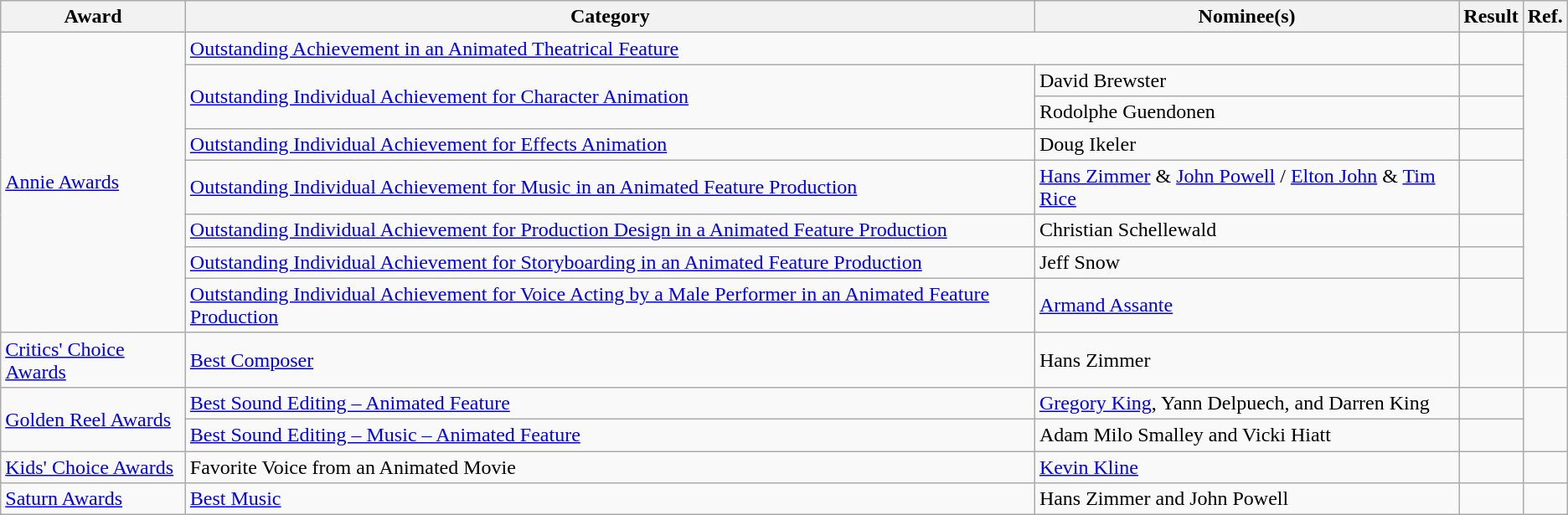<table class="wikitable plainrowheaders">
<tr>
<th>Award</th>
<th>Category</th>
<th>Nominee(s)</th>
<th>Result</th>
<th>Ref.</th>
</tr>
<tr>
<td rowspan="8"><a href='#'>Annie Awards</a></td>
<td colspan="2"><a href='#'>Outstanding Achievement in an Animated Theatrical Feature</a></td>
<td></td>
<td align="center" rowspan="8"></td>
</tr>
<tr>
<td rowspan="2"><a href='#'>Outstanding Individual Achievement for Character Animation</a></td>
<td>David Brewster</td>
<td></td>
</tr>
<tr>
<td>Rodolphe Guendonen</td>
<td></td>
</tr>
<tr>
<td><a href='#'>Outstanding Individual Achievement for Effects Animation</a></td>
<td>Doug Ikeler</td>
<td></td>
</tr>
<tr>
<td><a href='#'>Outstanding Individual Achievement for Music in an Animated Feature Production</a></td>
<td><a href='#'>Hans Zimmer</a> & <a href='#'>John Powell</a> / <a href='#'>Elton John</a> & <a href='#'>Tim Rice</a></td>
<td></td>
</tr>
<tr>
<td><a href='#'>Outstanding Individual Achievement for Production Design in a Animated Feature Production</a></td>
<td>Christian Schellewald</td>
<td></td>
</tr>
<tr>
<td><a href='#'>Outstanding Individual Achievement for Storyboarding in an Animated Feature Production</a></td>
<td>Jeff Snow</td>
<td></td>
</tr>
<tr>
<td><a href='#'>Outstanding Individual Achievement for Voice Acting by a Male Performer in an Animated Feature Production</a></td>
<td><a href='#'>Armand Assante</a> </td>
<td></td>
</tr>
<tr>
<td><a href='#'>Critics' Choice Awards</a></td>
<td><a href='#'>Best Composer</a></td>
<td>Hans Zimmer </td>
<td></td>
<td align="center"></td>
</tr>
<tr>
<td rowspan="2"><a href='#'>Golden Reel Awards</a></td>
<td><a href='#'>Best Sound Editing – Animated Feature</a></td>
<td><a href='#'>Gregory King</a>, Yann Delpuech, and Darren King</td>
<td></td>
<td align="center" rowspan="2"></td>
</tr>
<tr>
<td><a href='#'>Best Sound Editing – Music – Animated Feature</a></td>
<td>Adam Milo Smalley and Vicki Hiatt</td>
<td></td>
</tr>
<tr>
<td><a href='#'>Kids' Choice Awards</a></td>
<td>Favorite Voice from an Animated Movie</td>
<td><a href='#'>Kevin Kline</a></td>
<td></td>
<td align="center"></td>
</tr>
<tr>
<td><a href='#'>Saturn Awards</a></td>
<td><a href='#'>Best Music</a></td>
<td>Hans Zimmer and John Powell</td>
<td></td>
<td align="center"></td>
</tr>
</table>
